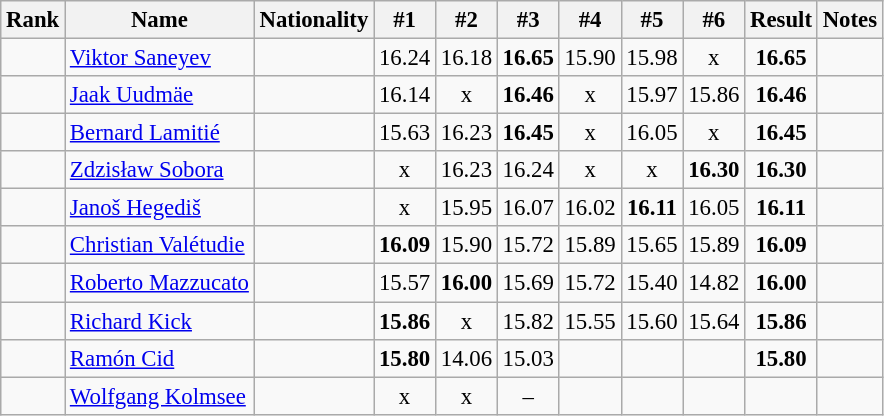<table class="wikitable sortable" style="text-align:center;font-size:95%">
<tr>
<th>Rank</th>
<th>Name</th>
<th>Nationality</th>
<th>#1</th>
<th>#2</th>
<th>#3</th>
<th>#4</th>
<th>#5</th>
<th>#6</th>
<th>Result</th>
<th>Notes</th>
</tr>
<tr>
<td></td>
<td align="left"><a href='#'>Viktor Saneyev</a></td>
<td align=left></td>
<td>16.24</td>
<td>16.18</td>
<td><strong>16.65</strong></td>
<td>15.90</td>
<td>15.98</td>
<td>x</td>
<td><strong>16.65</strong></td>
<td></td>
</tr>
<tr>
<td></td>
<td align="left"><a href='#'>Jaak Uudmäe</a></td>
<td align=left></td>
<td>16.14</td>
<td>x</td>
<td><strong>16.46</strong></td>
<td>x</td>
<td>15.97</td>
<td>15.86</td>
<td><strong>16.46</strong></td>
<td></td>
</tr>
<tr>
<td></td>
<td align="left"><a href='#'>Bernard Lamitié</a></td>
<td align=left></td>
<td>15.63</td>
<td>16.23</td>
<td><strong>16.45</strong></td>
<td>x</td>
<td>16.05</td>
<td>x</td>
<td><strong>16.45</strong></td>
<td></td>
</tr>
<tr>
<td></td>
<td align="left"><a href='#'>Zdzisław Sobora</a></td>
<td align=left></td>
<td>x</td>
<td>16.23</td>
<td>16.24</td>
<td>x</td>
<td>x</td>
<td><strong>16.30</strong></td>
<td><strong>16.30</strong></td>
<td></td>
</tr>
<tr>
<td></td>
<td align="left"><a href='#'>Janoš Hegediš</a></td>
<td align=left></td>
<td>x</td>
<td>15.95</td>
<td>16.07</td>
<td>16.02</td>
<td><strong>16.11</strong></td>
<td>16.05</td>
<td><strong>16.11</strong></td>
<td></td>
</tr>
<tr>
<td></td>
<td align="left"><a href='#'>Christian Valétudie</a></td>
<td align=left></td>
<td><strong>16.09</strong></td>
<td>15.90</td>
<td>15.72</td>
<td>15.89</td>
<td>15.65</td>
<td>15.89</td>
<td><strong>16.09</strong></td>
<td></td>
</tr>
<tr>
<td></td>
<td align="left"><a href='#'>Roberto Mazzucato</a></td>
<td align=left></td>
<td>15.57</td>
<td><strong>16.00</strong></td>
<td>15.69</td>
<td>15.72</td>
<td>15.40</td>
<td>14.82</td>
<td><strong>16.00</strong></td>
<td></td>
</tr>
<tr>
<td></td>
<td align="left"><a href='#'>Richard Kick</a></td>
<td align=left></td>
<td><strong>15.86</strong></td>
<td>x</td>
<td>15.82</td>
<td>15.55</td>
<td>15.60</td>
<td>15.64</td>
<td><strong>15.86</strong></td>
<td></td>
</tr>
<tr>
<td></td>
<td align="left"><a href='#'>Ramón Cid</a></td>
<td align=left></td>
<td><strong>15.80</strong></td>
<td>14.06</td>
<td>15.03</td>
<td></td>
<td></td>
<td></td>
<td><strong>15.80</strong></td>
<td></td>
</tr>
<tr>
<td></td>
<td align="left"><a href='#'>Wolfgang Kolmsee</a></td>
<td align=left></td>
<td>x</td>
<td>x</td>
<td>–</td>
<td></td>
<td></td>
<td></td>
<td><strong></strong></td>
<td></td>
</tr>
</table>
